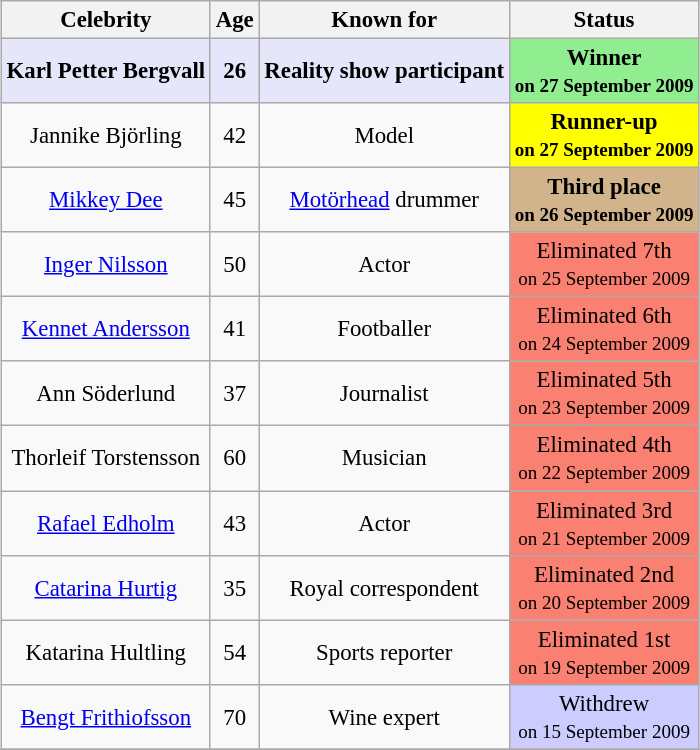<table class=wikitable sortable" style="text-align: center; white-space:nowrap; margin:auto; font-size:95.2%;">
<tr>
<th scope="col">Celebrity</th>
<th scope="col">Age</th>
<th scope="col">Known for</th>
<th scope="col">Status</th>
</tr>
<tr>
<td style="background:lavender;"><strong>Karl Petter Bergvall</strong></td>
<td style="background:lavender;"><strong>26</strong></td>
<td style="background:lavender;"><strong>Reality show participant</strong></td>
<td style="background:lightgreen;"><strong>Winner</strong><br><small><strong>on 27 September 2009</strong></small></td>
</tr>
<tr>
<td>Jannike Björling</td>
<td>42</td>
<td>Model</td>
<td style="background:yellow;"><strong>Runner-up</strong><br><small><strong>on 27 September 2009</strong></small></td>
</tr>
<tr>
<td><a href='#'>Mikkey Dee</a></td>
<td>45</td>
<td><a href='#'>Motörhead</a> drummer</td>
<td style="background:tan;"><strong>Third place</strong><br><small><strong>on 26 September 2009</strong></small></td>
</tr>
<tr>
<td><a href='#'>Inger Nilsson</a></td>
<td>50</td>
<td>Actor</td>
<td style="background:salmon;">Eliminated 7th<br><small>on 25 September 2009</small></td>
</tr>
<tr>
<td><a href='#'>Kennet Andersson</a></td>
<td>41</td>
<td>Footballer</td>
<td style="background:salmon;">Eliminated 6th<br><small>on 24 September 2009</small></td>
</tr>
<tr>
<td>Ann Söderlund</td>
<td>37</td>
<td>Journalist</td>
<td style="background:salmon;">Eliminated 5th<br><small>on 23 September 2009</small></td>
</tr>
<tr>
<td>Thorleif Torstensson</td>
<td>60</td>
<td>Musician</td>
<td style="background:salmon;">Eliminated 4th<br><small>on 22 September 2009</small></td>
</tr>
<tr>
<td><a href='#'>Rafael Edholm</a></td>
<td>43</td>
<td>Actor</td>
<td style="background:salmon;">Eliminated 3rd<br><small>on 21 September 2009</small></td>
</tr>
<tr>
<td><a href='#'>Catarina Hurtig</a></td>
<td>35</td>
<td>Royal correspondent</td>
<td style="background:salmon;">Eliminated 2nd<br><small>on 20 September 2009</small></td>
</tr>
<tr>
<td>Katarina Hultling</td>
<td>54</td>
<td>Sports reporter</td>
<td style="background:salmon;">Eliminated 1st<br><small>on 19 September 2009</small></td>
</tr>
<tr>
<td><a href='#'>Bengt Frithiofsson</a></td>
<td>70</td>
<td>Wine expert</td>
<td style="background:#ccf;">Withdrew<br><small>on 15 September 2009</small></td>
</tr>
<tr>
</tr>
</table>
